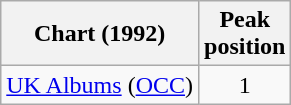<table class="wikitable">
<tr>
<th>Chart (1992)</th>
<th>Peak<br>position</th>
</tr>
<tr>
<td><a href='#'>UK Albums</a> (<a href='#'>OCC</a>)</td>
<td align=center>1</td>
</tr>
</table>
